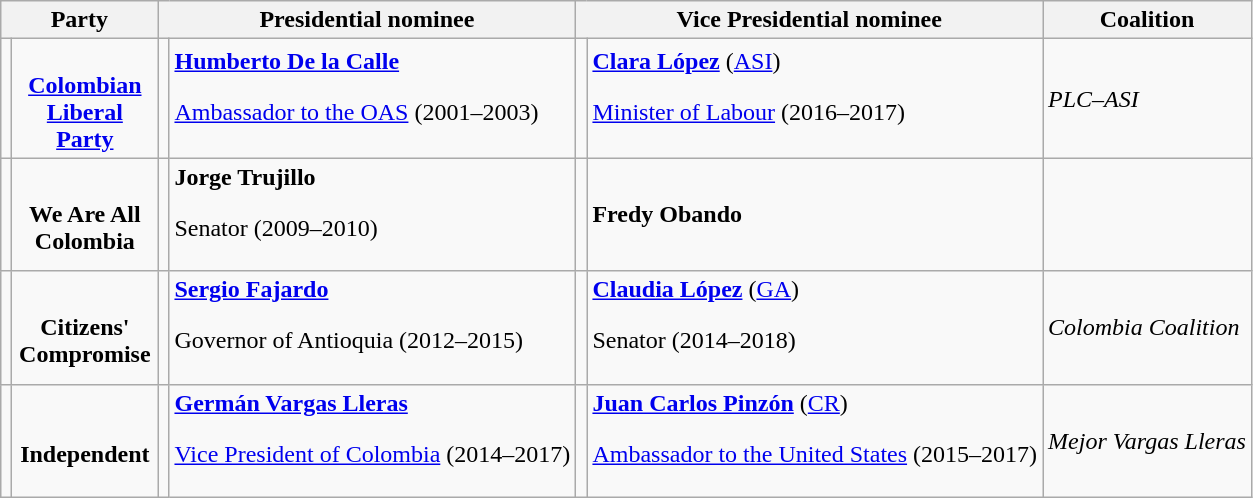<table class="vertical-align-top wikitable">
<tr>
<th scope=colgroup colspan=2>Party</th>
<th scope=colgroup colspan=2>Presidential nominee</th>
<th scope=colgroup colspan=2>Vice Presidential nominee</th>
<th scope=col>Coalition</th>
</tr>
<tr>
<td style=background:></td>
<td style="max-width:90px; text-align:center"><br><strong><a href='#'>Colombian Liberal Party</a></strong></td>
<td></td>
<td><strong><a href='#'>Humberto De la Calle</a></strong> <p><a href='#'>Ambassador to the OAS</a> (2001–2003)</p></td>
<td></td>
<td><strong><a href='#'>Clara López</a></strong> (<a href='#'>ASI</a>) <p><a href='#'>Minister of Labour</a> (2016–2017)</p></td>
<td><em>PLC–ASI</em></td>
</tr>
<tr>
<td style=background:></td>
<td style="max-width:90px; text-align:center"><br><strong>We Are All Colombia</strong></td>
<td></td>
<td><strong>Jorge Trujillo</strong> <p>Senator (2009–2010)</p></td>
<td></td>
<td><strong>Fredy Obando</strong></td>
<td></td>
</tr>
<tr>
<td style=background:></td>
<td style="max-width:90px; text-align:center"><br><strong>Citizens' Compromise</strong></td>
<td></td>
<td><strong><a href='#'>Sergio Fajardo</a></strong><p>Governor of Antioquia (2012–2015)</p></td>
<td></td>
<td><strong><a href='#'>Claudia López</a></strong> (<a href='#'>GA</a>)<p>Senator (2014–2018)</p></td>
<td><em>Colombia Coalition</em></td>
</tr>
<tr>
<td style=background:></td>
<td style="max-width:90px; text-align:center"><br><strong>Independent</strong></td>
<td></td>
<td><strong><a href='#'>Germán Vargas Lleras</a></strong> <p><a href='#'>Vice President of Colombia</a> (2014–2017)</p></td>
<td></td>
<td><strong><a href='#'>Juan Carlos Pinzón</a></strong> (<a href='#'>CR</a>) <p><a href='#'>Ambassador to the United States</a> (2015–2017)</p></td>
<td><em>Mejor Vargas Lleras</em></td>
</tr>
</table>
